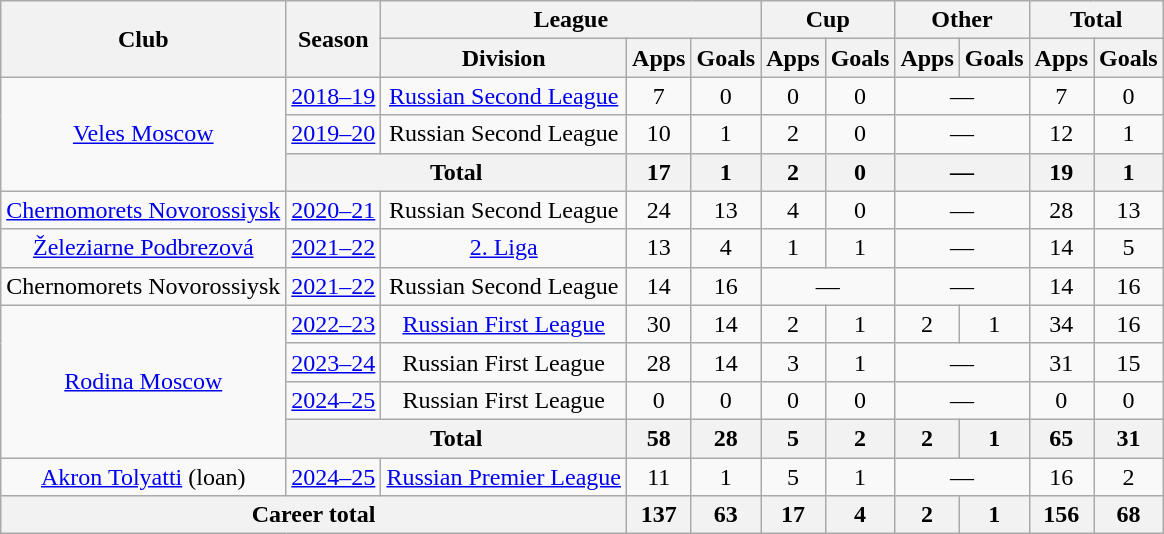<table class="wikitable" style="text-align: center;">
<tr>
<th rowspan="2">Club</th>
<th rowspan="2">Season</th>
<th colspan="3">League</th>
<th colspan="2">Cup</th>
<th colspan="2">Other</th>
<th colspan="2">Total</th>
</tr>
<tr>
<th>Division</th>
<th>Apps</th>
<th>Goals</th>
<th>Apps</th>
<th>Goals</th>
<th>Apps</th>
<th>Goals</th>
<th>Apps</th>
<th>Goals</th>
</tr>
<tr>
<td rowspan="3"><a href='#'>Veles Moscow</a></td>
<td><a href='#'>2018–19</a></td>
<td><a href='#'>Russian Second League</a></td>
<td>7</td>
<td>0</td>
<td>0</td>
<td>0</td>
<td colspan="2">—</td>
<td>7</td>
<td>0</td>
</tr>
<tr>
<td><a href='#'>2019–20</a></td>
<td>Russian Second League</td>
<td>10</td>
<td>1</td>
<td>2</td>
<td>0</td>
<td colspan="2">—</td>
<td>12</td>
<td>1</td>
</tr>
<tr>
<th colspan="2">Total</th>
<th>17</th>
<th>1</th>
<th>2</th>
<th>0</th>
<th colspan="2">—</th>
<th>19</th>
<th>1</th>
</tr>
<tr>
<td><a href='#'>Chernomorets Novorossiysk</a></td>
<td><a href='#'>2020–21</a></td>
<td>Russian Second League</td>
<td>24</td>
<td>13</td>
<td>4</td>
<td>0</td>
<td colspan="2">—</td>
<td>28</td>
<td>13</td>
</tr>
<tr>
<td><a href='#'>Železiarne Podbrezová</a></td>
<td><a href='#'>2021–22</a></td>
<td><a href='#'>2. Liga</a></td>
<td>13</td>
<td>4</td>
<td>1</td>
<td>1</td>
<td colspan="2">—</td>
<td>14</td>
<td>5</td>
</tr>
<tr>
<td>Chernomorets Novorossiysk</td>
<td><a href='#'>2021–22</a></td>
<td>Russian Second League</td>
<td>14</td>
<td>16</td>
<td colspan="2">—</td>
<td colspan="2">—</td>
<td>14</td>
<td>16</td>
</tr>
<tr>
<td rowspan="4"><a href='#'>Rodina Moscow</a></td>
<td><a href='#'>2022–23</a></td>
<td><a href='#'>Russian First League</a></td>
<td>30</td>
<td>14</td>
<td>2</td>
<td>1</td>
<td>2</td>
<td>1</td>
<td>34</td>
<td>16</td>
</tr>
<tr>
<td><a href='#'>2023–24</a></td>
<td>Russian First League</td>
<td>28</td>
<td>14</td>
<td>3</td>
<td>1</td>
<td colspan="2">—</td>
<td>31</td>
<td>15</td>
</tr>
<tr>
<td><a href='#'>2024–25</a></td>
<td>Russian First League</td>
<td>0</td>
<td>0</td>
<td>0</td>
<td>0</td>
<td colspan="2">—</td>
<td>0</td>
<td>0</td>
</tr>
<tr>
<th colspan="2">Total</th>
<th>58</th>
<th>28</th>
<th>5</th>
<th>2</th>
<th>2</th>
<th>1</th>
<th>65</th>
<th>31</th>
</tr>
<tr>
<td><a href='#'>Akron Tolyatti</a> (loan)</td>
<td><a href='#'>2024–25</a></td>
<td><a href='#'>Russian Premier League</a></td>
<td>11</td>
<td>1</td>
<td>5</td>
<td>1</td>
<td colspan="2">—</td>
<td>16</td>
<td>2</td>
</tr>
<tr>
<th colspan="3">Career total</th>
<th>137</th>
<th>63</th>
<th>17</th>
<th>4</th>
<th>2</th>
<th>1</th>
<th>156</th>
<th>68</th>
</tr>
</table>
